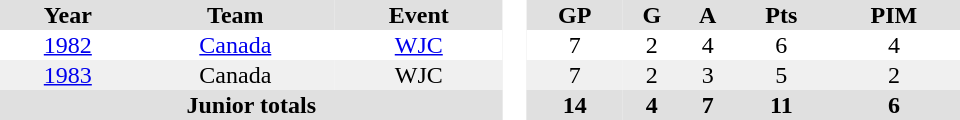<table border="0" cellpadding="1" cellspacing="0" style="text-align:center; width:40em">
<tr ALIGN="center" bgcolor="#e0e0e0">
<th>Year</th>
<th>Team</th>
<th>Event</th>
<th rowspan="99" bgcolor="#ffffff"> </th>
<th>GP</th>
<th>G</th>
<th>A</th>
<th>Pts</th>
<th>PIM</th>
</tr>
<tr>
<td><a href='#'>1982</a></td>
<td><a href='#'>Canada</a></td>
<td><a href='#'>WJC</a></td>
<td>7</td>
<td>2</td>
<td>4</td>
<td>6</td>
<td>4</td>
</tr>
<tr bgcolor="#f0f0f0">
<td><a href='#'>1983</a></td>
<td>Canada</td>
<td>WJC</td>
<td>7</td>
<td>2</td>
<td>3</td>
<td>5</td>
<td>2</td>
</tr>
<tr bgcolor="#e0e0e0">
<th colspan="3">Junior totals</th>
<th>14</th>
<th>4</th>
<th>7</th>
<th>11</th>
<th>6</th>
</tr>
</table>
